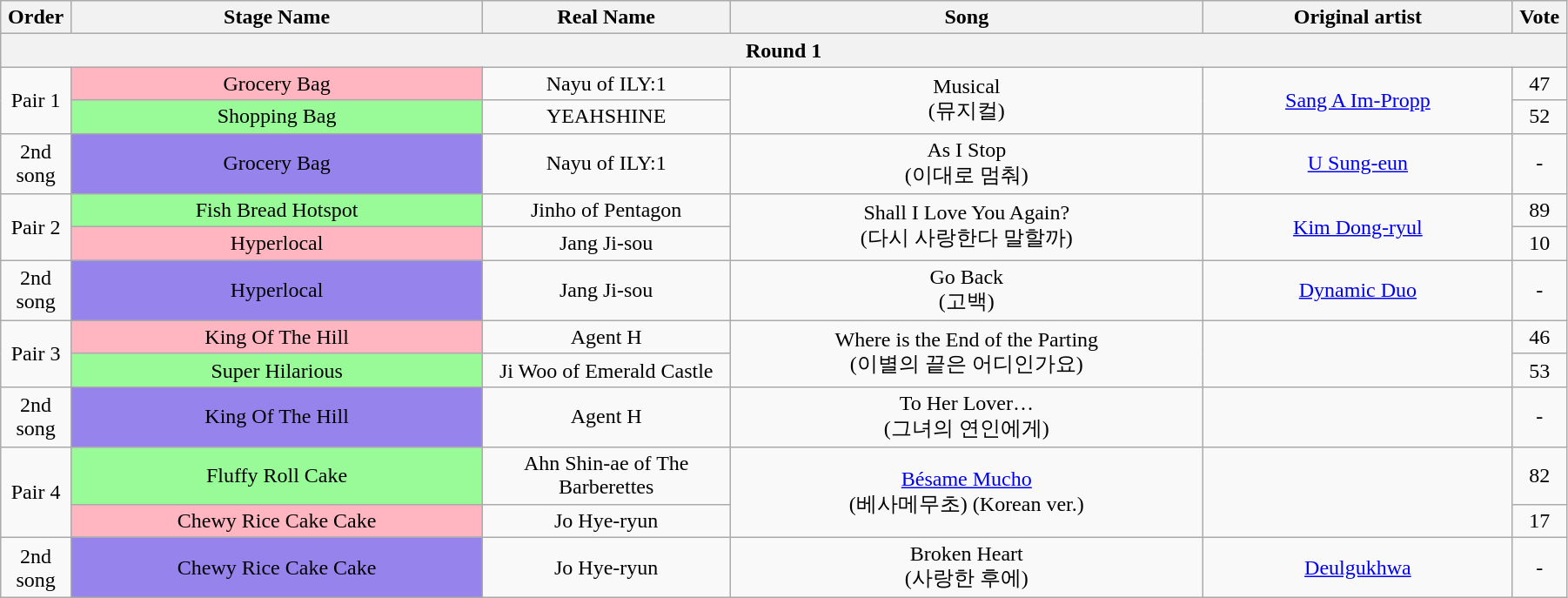<table class="wikitable" style="text-align:center; width:95%;">
<tr>
<th style="width:1%;">Order</th>
<th style="width:20%;">Stage Name</th>
<th style="width:12%;">Real Name</th>
<th style="width:23%;">Song</th>
<th style="width:15%;">Original artist</th>
<th style="width:1%;">Vote</th>
</tr>
<tr>
<th colspan=6>Round 1</th>
</tr>
<tr>
<td rowspan=2>Pair 1</td>
<td bgcolor="lightpink">Grocery Bag</td>
<td>Nayu of ILY:1</td>
<td rowspan=2>Musical<br>(뮤지컬)</td>
<td rowspan=2><a href='#'>Sang A Im-Propp</a></td>
<td>47</td>
</tr>
<tr>
<td bgcolor="palegreen">Shopping Bag</td>
<td>YEAHSHINE</td>
<td>52</td>
</tr>
<tr>
<td>2nd song</td>
<td bgcolor="#9683EC">Grocery Bag</td>
<td>Nayu of ILY:1</td>
<td>As I Stop<br>(이대로 멈춰)</td>
<td><a href='#'>U Sung-eun</a></td>
<td>-</td>
</tr>
<tr>
<td rowspan=2>Pair 2</td>
<td bgcolor="palegreen">Fish Bread Hotspot</td>
<td>Jinho of Pentagon</td>
<td rowspan=2>Shall I Love You Again?<br>(다시 사랑한다 말할까)</td>
<td rowspan=2><a href='#'>Kim Dong-ryul</a></td>
<td>89</td>
</tr>
<tr>
<td bgcolor="lightpink">Hyperlocal</td>
<td>Jang Ji-sou</td>
<td>10</td>
</tr>
<tr>
<td>2nd song</td>
<td bgcolor="#9683EC">Hyperlocal</td>
<td>Jang Ji-sou</td>
<td>Go Back<br>(고백)</td>
<td><a href='#'>Dynamic Duo</a></td>
<td>-</td>
</tr>
<tr>
<td rowspan=2>Pair 3</td>
<td bgcolor="lightpink">King Of The Hill</td>
<td>Agent H</td>
<td rowspan=2>Where is the End of the Parting<br>(이별의 끝은 어디인가요)</td>
<td rowspan=2></td>
<td>46</td>
</tr>
<tr>
<td bgcolor="palegreen">Super Hilarious</td>
<td>Ji Woo of Emerald Castle</td>
<td>53</td>
</tr>
<tr>
<td>2nd song</td>
<td bgcolor="#9683EC">King Of The Hill</td>
<td>Agent H</td>
<td>To Her Lover…<br>(그녀의 연인에게)</td>
<td></td>
<td>-</td>
</tr>
<tr>
<td rowspan=2>Pair 4</td>
<td bgcolor="palegreen">Fluffy Roll Cake</td>
<td>Ahn Shin-ae of The Barberettes</td>
<td rowspan=2><a href='#'>Bésame Mucho</a><br>(베사메무초) (Korean ver.)</td>
<td rowspan=2></td>
<td>82</td>
</tr>
<tr>
<td bgcolor="lightpink">Chewy Rice Cake Cake</td>
<td>Jo Hye-ryun</td>
<td>17</td>
</tr>
<tr>
<td>2nd song</td>
<td bgcolor="#9683EC">Chewy Rice Cake Cake</td>
<td>Jo Hye-ryun</td>
<td>Broken Heart<br>(사랑한 후에)</td>
<td><a href='#'>Deulgukhwa</a></td>
<td>-</td>
</tr>
</table>
